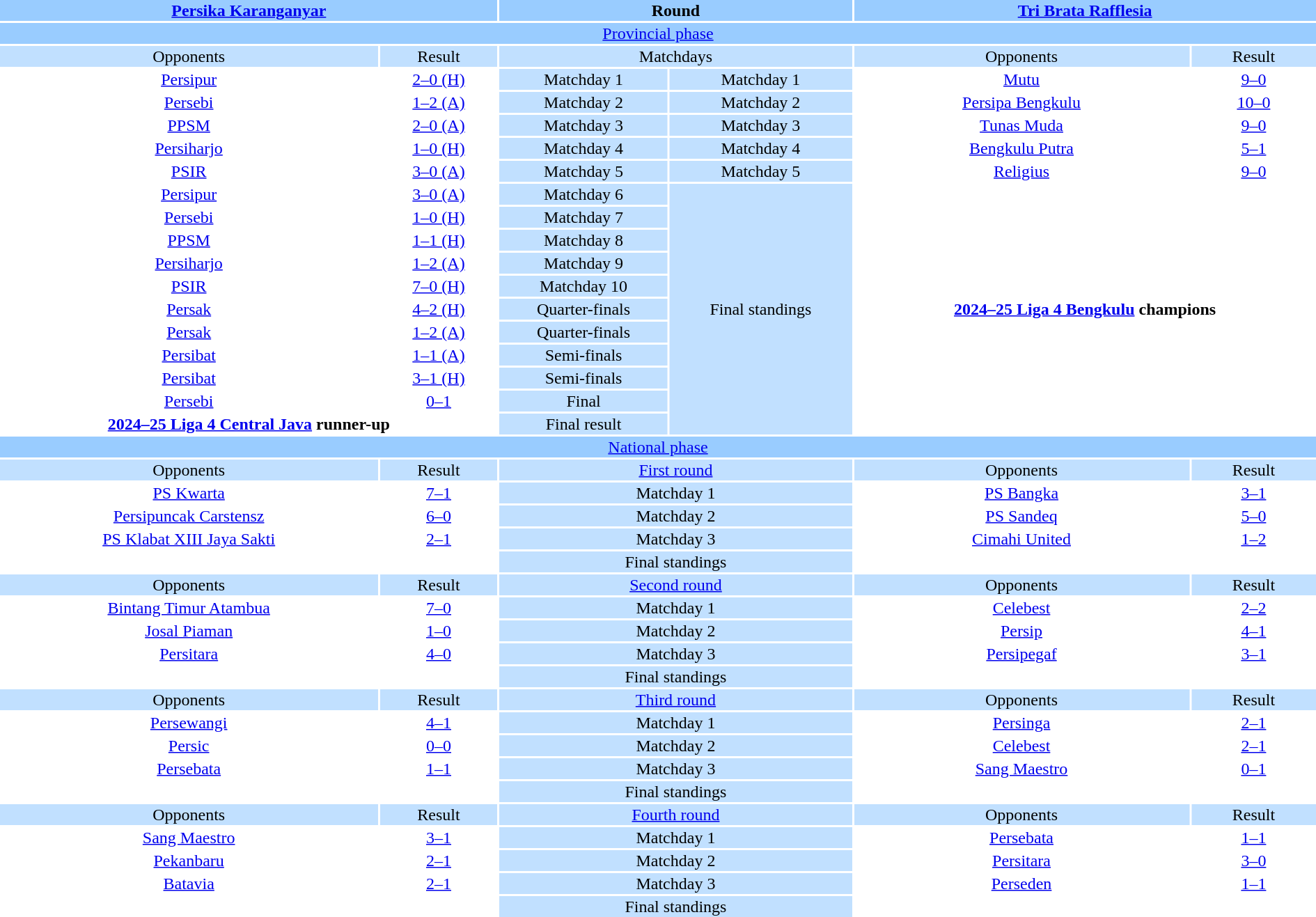<table style="width:100%; text-align:center;">
<tr style="vertical-align:top; background:#99CCFF;">
<th colspan="2"><a href='#'>Persika Karanganyar</a></th>
<th colspan="2">Round</th>
<th colspan="2"><a href='#'>Tri Brata Rafflesia</a></th>
</tr>
<tr style="vertical-align:top; background:#99CCFF;">
<td colspan="6"><a href='#'>Provincial phase</a></td>
</tr>
<tr style="vertical-align:top; background:#C1E0FF;">
<td>Opponents</td>
<td>Result</td>
<td colspan="2">Matchdays</td>
<td>Opponents</td>
<td>Result</td>
</tr>
<tr>
<td><a href='#'>Persipur</a></td>
<td><a href='#'>2–0 (H)</a></td>
<td style="background:#C1E0FF;">Matchday 1</td>
<td style="background:#C1E0FF;">Matchday 1</td>
<td><a href='#'>Mutu</a></td>
<td><a href='#'>9–0</a></td>
</tr>
<tr>
<td><a href='#'>Persebi</a></td>
<td><a href='#'>1–2 (A)</a></td>
<td style="background:#C1E0FF;">Matchday 2</td>
<td style="background:#C1E0FF;">Matchday 2</td>
<td><a href='#'>Persipa Bengkulu</a></td>
<td><a href='#'>10–0</a></td>
</tr>
<tr>
<td><a href='#'>PPSM</a></td>
<td><a href='#'>2–0 (A)</a></td>
<td style="background:#C1E0FF;">Matchday 3</td>
<td style="background:#C1E0FF;">Matchday 3</td>
<td><a href='#'>Tunas Muda</a></td>
<td><a href='#'>9–0</a></td>
</tr>
<tr>
<td><a href='#'>Persiharjo</a></td>
<td><a href='#'>1–0 (H)</a></td>
<td style="background:#C1E0FF;">Matchday 4</td>
<td style="background:#C1E0FF;">Matchday 4</td>
<td><a href='#'>Bengkulu Putra</a></td>
<td><a href='#'>5–1</a></td>
</tr>
<tr>
<td><a href='#'>PSIR</a></td>
<td><a href='#'>3–0 (A)</a></td>
<td style="background:#C1E0FF;">Matchday 5</td>
<td style="background:#C1E0FF;">Matchday 5</td>
<td><a href='#'>Religius</a></td>
<td><a href='#'>9–0</a></td>
</tr>
<tr>
<td><a href='#'>Persipur</a></td>
<td><a href='#'>3–0 (A)</a></td>
<td style="background:#C1E0FF;">Matchday 6</td>
<td style="background:#C1E0FF;" rowspan="11">Final standings</td>
<td colspan="2" rowspan="11" style="text-align:center;"><strong><a href='#'>2024–25 Liga 4 Bengkulu</a> champions</strong><br></td>
</tr>
<tr>
<td><a href='#'>Persebi</a></td>
<td><a href='#'>1–0 (H)</a></td>
<td style="background:#C1E0FF;">Matchday 7</td>
</tr>
<tr>
<td><a href='#'>PPSM</a></td>
<td><a href='#'>1–1 (H)</a></td>
<td style="background:#C1E0FF;">Matchday 8</td>
</tr>
<tr>
<td><a href='#'>Persiharjo</a></td>
<td><a href='#'>1–2 (A)</a></td>
<td style="background:#C1E0FF;">Matchday 9</td>
</tr>
<tr>
<td><a href='#'>PSIR</a></td>
<td><a href='#'>7–0 (H)</a></td>
<td style="background:#C1E0FF;">Matchday 10</td>
</tr>
<tr>
<td><a href='#'>Persak</a></td>
<td><a href='#'>4–2 (H)</a></td>
<td style="background:#C1E0FF;">Quarter-finals</td>
</tr>
<tr>
<td><a href='#'>Persak</a></td>
<td><a href='#'>1–2 (A)</a></td>
<td style="background:#C1E0FF;">Quarter-finals</td>
</tr>
<tr>
<td><a href='#'>Persibat</a></td>
<td><a href='#'>1–1 (A)</a></td>
<td style="background:#C1E0FF;">Semi-finals</td>
</tr>
<tr>
<td><a href='#'>Persibat</a></td>
<td><a href='#'>3–1 (H)</a></td>
<td style="background:#C1E0FF;">Semi-finals</td>
</tr>
<tr>
<td><a href='#'>Persebi</a></td>
<td><a href='#'>0–1</a></td>
<td style="background:#C1E0FF;">Final</td>
</tr>
<tr>
<td colspan="2" style="text-align:center;"><strong><a href='#'>2024–25 Liga 4 Central Java</a> runner-up</strong></td>
<td style="background:#C1E0FF;">Final result</td>
</tr>
<tr style="vertical-align:top; background:#99CCFF;">
<td colspan="6"><a href='#'>National phase</a></td>
</tr>
<tr style="vertical-align:top; background:#C1E0FF;">
<td>Opponents</td>
<td>Result</td>
<td colspan="2"><a href='#'>First round</a></td>
<td>Opponents</td>
<td>Result</td>
</tr>
<tr>
<td><a href='#'>PS Kwarta</a></td>
<td><a href='#'>7–1</a></td>
<td style="background:#C1E0FF;" colspan="2">Matchday 1</td>
<td><a href='#'>PS Bangka</a></td>
<td><a href='#'>3–1</a></td>
</tr>
<tr>
<td><a href='#'>Persipuncak Carstensz</a></td>
<td><a href='#'>6–0</a></td>
<td style="background:#C1E0FF;" colspan="2">Matchday 2</td>
<td><a href='#'>PS Sandeq</a></td>
<td><a href='#'>5–0</a></td>
</tr>
<tr>
<td><a href='#'>PS Klabat XIII Jaya Sakti</a></td>
<td><a href='#'>2–1</a></td>
<td style="background:#C1E0FF;" colspan="2">Matchday 3</td>
<td><a href='#'>Cimahi United</a></td>
<td><a href='#'>1–2</a></td>
</tr>
<tr>
<td colspan="2"></td>
<td style="background:#C1E0FF;" colspan="2">Final standings</td>
<td colspan="2"></td>
</tr>
<tr style="vertical-align:top; background:#C1E0FF;">
<td>Opponents</td>
<td>Result</td>
<td colspan="2"><a href='#'>Second round</a></td>
<td>Opponents</td>
<td>Result</td>
</tr>
<tr>
<td><a href='#'>Bintang Timur Atambua</a></td>
<td><a href='#'>7–0</a></td>
<td style="background:#C1E0FF;" colspan="2">Matchday 1</td>
<td><a href='#'>Celebest</a></td>
<td><a href='#'>2–2</a></td>
</tr>
<tr>
<td><a href='#'>Josal Piaman</a></td>
<td><a href='#'>1–0</a></td>
<td style="background:#C1E0FF;" colspan="2">Matchday 2</td>
<td><a href='#'>Persip</a></td>
<td><a href='#'>4–1</a></td>
</tr>
<tr>
<td><a href='#'>Persitara</a></td>
<td><a href='#'>4–0</a></td>
<td style="background:#C1E0FF;" colspan="2">Matchday 3</td>
<td><a href='#'>Persipegaf</a></td>
<td><a href='#'>3–1</a></td>
</tr>
<tr>
<td colspan="2"></td>
<td style="background:#C1E0FF;" colspan="2">Final standings</td>
<td colspan="2"></td>
</tr>
<tr style="vertical-align:top; background:#C1E0FF;">
<td>Opponents</td>
<td>Result</td>
<td colspan="2"><a href='#'>Third round</a></td>
<td>Opponents</td>
<td>Result</td>
</tr>
<tr>
<td><a href='#'>Persewangi</a></td>
<td><a href='#'>4–1</a></td>
<td style="background:#C1E0FF;" colspan="2">Matchday 1</td>
<td><a href='#'>Persinga</a></td>
<td><a href='#'>2–1</a></td>
</tr>
<tr>
<td><a href='#'>Persic</a></td>
<td><a href='#'>0–0</a></td>
<td style="background:#C1E0FF;" colspan="2">Matchday 2</td>
<td><a href='#'>Celebest</a></td>
<td><a href='#'>2–1</a></td>
</tr>
<tr>
<td><a href='#'>Persebata</a></td>
<td><a href='#'>1–1</a></td>
<td style="background:#C1E0FF;" colspan="2">Matchday 3</td>
<td><a href='#'>Sang Maestro</a></td>
<td><a href='#'>0–1</a></td>
</tr>
<tr>
<td colspan="2"></td>
<td style="background:#C1E0FF;" colspan="2">Final standings</td>
<td colspan="2"></td>
</tr>
<tr style="vertical-align:top; background:#C1E0FF;">
<td>Opponents</td>
<td>Result</td>
<td colspan="2"><a href='#'>Fourth round</a></td>
<td>Opponents</td>
<td>Result</td>
</tr>
<tr>
<td><a href='#'>Sang Maestro</a></td>
<td><a href='#'>3–1</a></td>
<td style="background:#C1E0FF;" colspan="2">Matchday 1</td>
<td><a href='#'>Persebata</a></td>
<td><a href='#'>1–1</a></td>
</tr>
<tr>
<td><a href='#'>Pekanbaru</a></td>
<td><a href='#'>2–1</a></td>
<td style="background:#C1E0FF;" colspan="2">Matchday 2</td>
<td><a href='#'>Persitara</a></td>
<td><a href='#'>3–0</a></td>
</tr>
<tr>
<td><a href='#'>Batavia</a></td>
<td><a href='#'>2–1</a></td>
<td style="background:#C1E0FF;" colspan="2">Matchday 3</td>
<td><a href='#'>Perseden</a></td>
<td><a href='#'>1–1</a></td>
</tr>
<tr>
<td colspan="2"></td>
<td style="background:#C1E0FF;" colspan="2">Final standings</td>
<td colspan="2"></td>
</tr>
</table>
